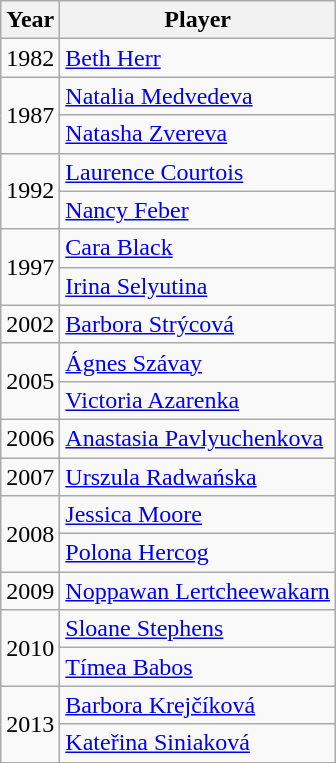<table class="wikitable sortable" style="text-align:center;">
<tr>
<th>Year</th>
<th>Player</th>
</tr>
<tr>
<td>1982</td>
<td style="text-align:left;"> <a href='#'>Beth Herr</a></td>
</tr>
<tr>
<td rowspan="2">1987</td>
<td style="text-align:left;"> <a href='#'>Natalia Medvedeva</a></td>
</tr>
<tr>
<td style="text-align:left;"> <a href='#'>Natasha Zvereva</a></td>
</tr>
<tr>
<td rowspan="2">1992</td>
<td style="text-align:left;"> <a href='#'>Laurence Courtois</a></td>
</tr>
<tr>
<td style="text-align:left;"> <a href='#'>Nancy Feber</a></td>
</tr>
<tr>
<td rowspan="2">1997</td>
<td style="text-align:left;"> <a href='#'>Cara Black</a></td>
</tr>
<tr>
<td style="text-align:left;"> <a href='#'>Irina Selyutina</a></td>
</tr>
<tr>
<td>2002</td>
<td style="text-align:left;"> <a href='#'>Barbora Strýcová</a></td>
</tr>
<tr>
<td rowspan="2">2005</td>
<td style="text-align:left;"> <a href='#'>Ágnes Szávay</a></td>
</tr>
<tr>
<td style="text-align:left;"> <a href='#'>Victoria Azarenka</a></td>
</tr>
<tr>
<td>2006</td>
<td style="text-align:left;"> <a href='#'>Anastasia Pavlyuchenkova</a></td>
</tr>
<tr>
<td>2007</td>
<td style="text-align:left;"> <a href='#'>Urszula Radwańska</a></td>
</tr>
<tr>
<td rowspan="2">2008</td>
<td style="text-align:left;"> <a href='#'>Jessica Moore</a></td>
</tr>
<tr>
<td style="text-align:left;"> <a href='#'>Polona Hercog</a></td>
</tr>
<tr>
<td>2009</td>
<td style="text-align:left;"> <a href='#'>Noppawan Lertcheewakarn</a></td>
</tr>
<tr>
<td rowspan="2">2010</td>
<td style="text-align:left;"> <a href='#'>Sloane Stephens</a></td>
</tr>
<tr>
<td style="text-align:left;"> <a href='#'>Tímea Babos</a></td>
</tr>
<tr>
<td rowspan="2">2013</td>
<td style="text-align:left;"> <a href='#'>Barbora Krejčíková</a></td>
</tr>
<tr>
<td style="text-align:left;"> <a href='#'>Kateřina Siniaková</a></td>
</tr>
</table>
